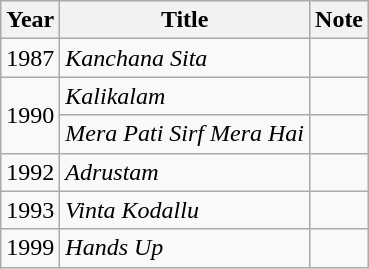<table class="wikitable sortable">
<tr>
<th scope="col">Year</th>
<th scope="col">Title</th>
<th scope="col">Note</th>
</tr>
<tr>
<td>1987</td>
<td><em>Kanchana Sita</em></td>
<td></td>
</tr>
<tr>
<td rowspan="2">1990</td>
<td><em>Kalikalam</em></td>
<td></td>
</tr>
<tr>
<td><em>Mera Pati Sirf Mera Hai</em></td>
<td></td>
</tr>
<tr>
<td>1992</td>
<td><em>Adrustam</em></td>
<td></td>
</tr>
<tr>
<td>1993</td>
<td><em>Vinta Kodallu</em></td>
<td></td>
</tr>
<tr>
<td>1999</td>
<td><em>Hands Up</em></td>
<td></td>
</tr>
</table>
